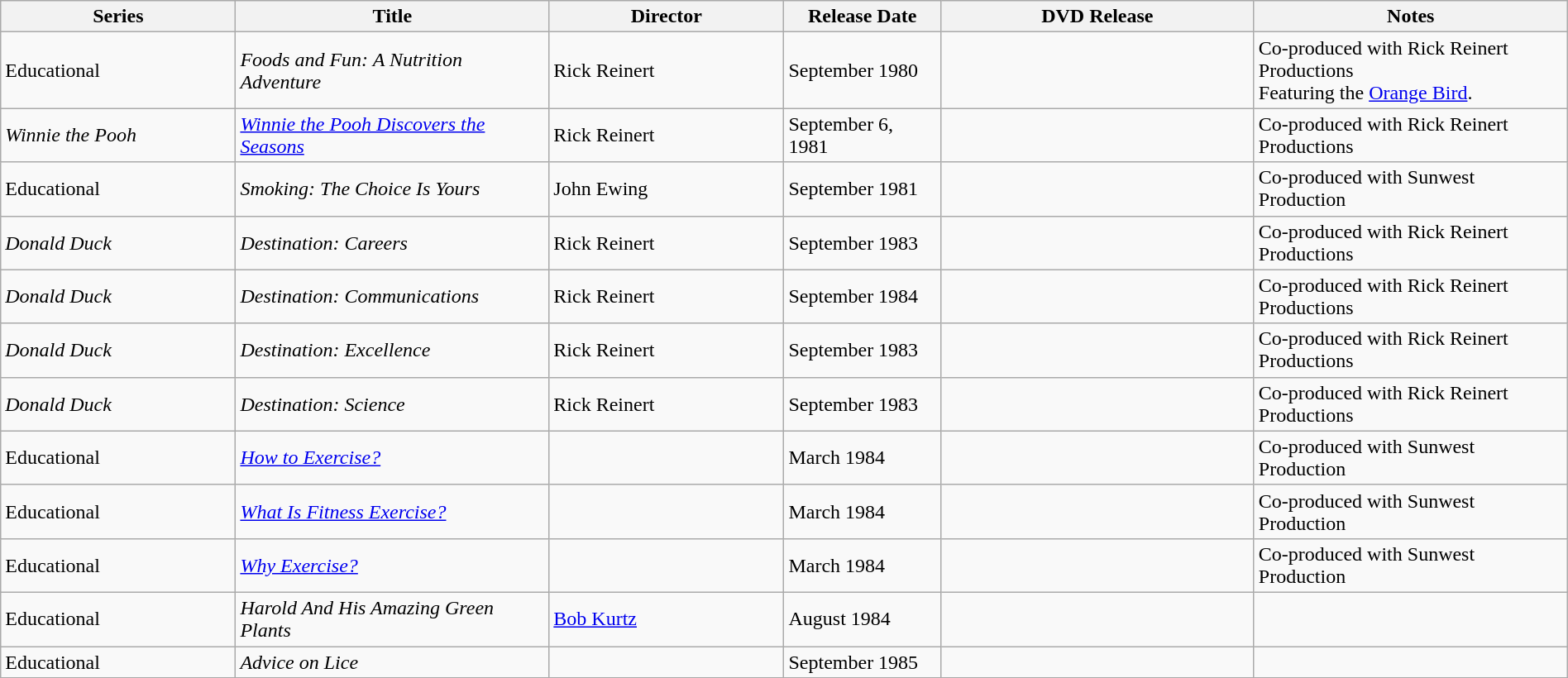<table class="wikitable" style="width:100%;">
<tr>
<th style="width:15%;">Series</th>
<th style="width:20%;">Title</th>
<th style="width:15%;">Director</th>
<th style="width:10%;">Release Date</th>
<th style="width:20%;">DVD Release</th>
<th style="width:20%;">Notes</th>
</tr>
<tr>
<td>Educational</td>
<td><em>Foods and Fun: A Nutrition Adventure</em></td>
<td>Rick Reinert</td>
<td>September 1980</td>
<td></td>
<td>Co-produced with Rick Reinert Productions<br>Featuring the <a href='#'>Orange Bird</a>.</td>
</tr>
<tr>
<td><em>Winnie the Pooh</em></td>
<td><em><a href='#'>Winnie the Pooh Discovers the Seasons</a></em></td>
<td>Rick Reinert</td>
<td>September 6, 1981</td>
<td></td>
<td>Co-produced with Rick Reinert Productions</td>
</tr>
<tr>
<td>Educational</td>
<td><em>Smoking: The Choice Is Yours</em></td>
<td>John Ewing</td>
<td>September 1981</td>
<td></td>
<td>Co-produced with Sunwest Production</td>
</tr>
<tr>
<td><em>Donald Duck</em></td>
<td><em>Destination: Careers</em></td>
<td>Rick Reinert</td>
<td>September 1983</td>
<td></td>
<td>Co-produced with Rick Reinert Productions</td>
</tr>
<tr>
<td><em>Donald Duck</em></td>
<td><em>Destination: Communications</em></td>
<td>Rick Reinert</td>
<td>September 1984</td>
<td></td>
<td>Co-produced with Rick Reinert Productions</td>
</tr>
<tr>
<td><em>Donald Duck</em></td>
<td><em>Destination: Excellence</em></td>
<td>Rick Reinert</td>
<td>September 1983</td>
<td></td>
<td>Co-produced with Rick Reinert Productions</td>
</tr>
<tr>
<td><em>Donald Duck</em></td>
<td><em>Destination: Science</em></td>
<td>Rick Reinert</td>
<td>September 1983</td>
<td></td>
<td>Co-produced with Rick Reinert Productions</td>
</tr>
<tr>
<td>Educational</td>
<td><em><a href='#'>How to Exercise?</a></em></td>
<td></td>
<td>March 1984</td>
<td></td>
<td>Co-produced with Sunwest Production</td>
</tr>
<tr>
<td>Educational</td>
<td><em><a href='#'>What Is Fitness Exercise?</a></em></td>
<td></td>
<td>March 1984</td>
<td></td>
<td>Co-produced with Sunwest Production</td>
</tr>
<tr>
<td>Educational</td>
<td><em><a href='#'>Why Exercise?</a></em></td>
<td></td>
<td>March 1984</td>
<td></td>
<td>Co-produced with Sunwest Production</td>
</tr>
<tr>
<td>Educational</td>
<td><em>Harold And His Amazing Green Plants</em></td>
<td><a href='#'>Bob Kurtz</a></td>
<td>August 1984</td>
<td></td>
<td></td>
</tr>
<tr>
<td>Educational</td>
<td><em>Advice on Lice</em></td>
<td></td>
<td>September 1985</td>
<td></td>
<td></td>
</tr>
<tr>
</tr>
</table>
